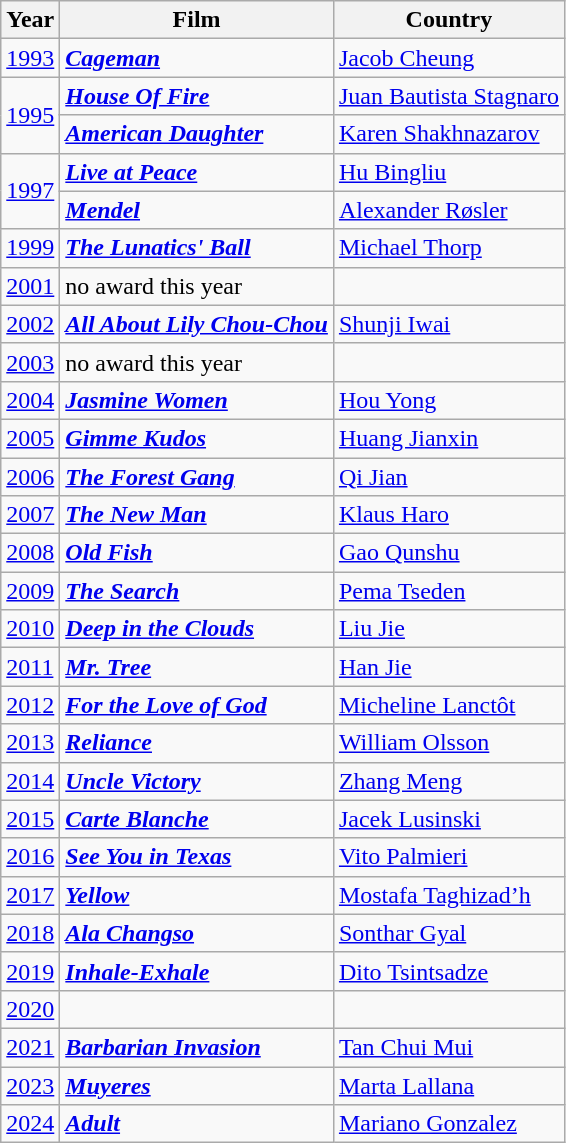<table class="wikitable">
<tr>
<th>Year</th>
<th>Film</th>
<th>Country</th>
</tr>
<tr>
<td><a href='#'>1993</a></td>
<td><strong><em><a href='#'>Cageman</a></em></strong></td>
<td> <a href='#'>Jacob Cheung</a></td>
</tr>
<tr>
<td rowspan="2"><a href='#'>1995</a></td>
<td><strong><em><a href='#'>House Of Fire</a></em></strong></td>
<td> <a href='#'>Juan Bautista Stagnaro</a></td>
</tr>
<tr>
<td><strong><em><a href='#'>American Daughter</a></em></strong></td>
<td> <a href='#'>Karen Shakhnazarov</a></td>
</tr>
<tr>
<td rowspan="2"><a href='#'>1997</a></td>
<td><strong><em><a href='#'>Live at Peace</a></em></strong></td>
<td> <a href='#'>Hu Bingliu</a></td>
</tr>
<tr>
<td><strong><em><a href='#'>Mendel</a></em></strong></td>
<td> <a href='#'>Alexander Røsler</a></td>
</tr>
<tr>
<td><a href='#'>1999</a></td>
<td><strong><em><a href='#'>The Lunatics' Ball</a></em></strong></td>
<td> <a href='#'>Michael Thorp</a></td>
</tr>
<tr>
<td><a href='#'>2001</a></td>
<td>no award this year</td>
<td></td>
</tr>
<tr>
<td><a href='#'>2002</a></td>
<td><strong><em><a href='#'>All About Lily Chou-Chou</a></em></strong></td>
<td> <a href='#'>Shunji Iwai</a></td>
</tr>
<tr>
<td><a href='#'>2003</a></td>
<td>no award this year</td>
<td></td>
</tr>
<tr>
<td><a href='#'>2004</a></td>
<td><strong><em><a href='#'>Jasmine Women</a></em></strong></td>
<td> <a href='#'>Hou Yong</a></td>
</tr>
<tr>
<td><a href='#'>2005</a></td>
<td><strong><em><a href='#'>Gimme Kudos</a></em></strong></td>
<td> <a href='#'>Huang Jianxin</a></td>
</tr>
<tr>
<td><a href='#'>2006</a></td>
<td><strong><em><a href='#'>The Forest Gang</a></em></strong></td>
<td> <a href='#'>Qi Jian</a></td>
</tr>
<tr>
<td><a href='#'>2007</a></td>
<td><strong><em><a href='#'>The New Man</a></em></strong></td>
<td> <a href='#'>Klaus Haro</a></td>
</tr>
<tr>
<td><a href='#'>2008</a></td>
<td><strong><em><a href='#'>Old Fish</a></em></strong></td>
<td> <a href='#'>Gao Qunshu</a></td>
</tr>
<tr>
<td><a href='#'>2009</a></td>
<td><strong><em><a href='#'>The Search</a></em></strong></td>
<td> <a href='#'>Pema Tseden</a></td>
</tr>
<tr>
<td><a href='#'>2010</a></td>
<td><strong><em><a href='#'>Deep in the Clouds</a></em></strong></td>
<td> <a href='#'>Liu Jie</a></td>
</tr>
<tr>
<td><a href='#'>2011</a></td>
<td><strong><em><a href='#'>Mr. Tree</a></em></strong></td>
<td> <a href='#'>Han Jie</a></td>
</tr>
<tr>
<td><a href='#'>2012</a></td>
<td><strong><em><a href='#'>For the Love of God</a></em></strong></td>
<td> <a href='#'>Micheline Lanctôt</a></td>
</tr>
<tr>
<td><a href='#'>2013</a></td>
<td><strong><em><a href='#'>Reliance</a></em></strong></td>
<td> <a href='#'>William Olsson</a></td>
</tr>
<tr>
<td><a href='#'>2014</a></td>
<td><strong><em><a href='#'>Uncle Victory</a></em></strong></td>
<td> <a href='#'>Zhang Meng</a></td>
</tr>
<tr>
<td><a href='#'>2015</a></td>
<td><strong><em><a href='#'>Carte Blanche</a></em></strong></td>
<td> <a href='#'>Jacek Lusinski</a></td>
</tr>
<tr>
<td><a href='#'>2016</a></td>
<td><strong><em><a href='#'>See You in Texas</a></em></strong></td>
<td> <a href='#'>Vito Palmieri</a></td>
</tr>
<tr>
<td><a href='#'>2017</a></td>
<td><strong><em><a href='#'>Yellow</a></em></strong></td>
<td> <a href='#'>Mostafa Taghizad’h</a></td>
</tr>
<tr>
<td><a href='#'>2018</a></td>
<td><strong><em><a href='#'>Ala Changso</a></em></strong></td>
<td> <a href='#'>Sonthar Gyal</a></td>
</tr>
<tr>
<td><a href='#'>2019</a></td>
<td><strong><em><a href='#'>Inhale-Exhale</a></em></strong></td>
<td> <a href='#'>Dito Tsintsadze</a></td>
</tr>
<tr>
<td><a href='#'>2020</a></td>
<td></td>
<td></td>
</tr>
<tr>
<td><a href='#'>2021</a></td>
<td><strong><em><a href='#'>Barbarian Invasion</a></em></strong></td>
<td> <a href='#'>Tan Chui Mui</a></td>
</tr>
<tr>
<td><a href='#'>2023</a></td>
<td><strong><em><a href='#'>Muyeres</a></em></strong></td>
<td> <a href='#'>Marta Lallana</a></td>
</tr>
<tr>
<td><a href='#'>2024</a></td>
<td><strong><em><a href='#'>Adult</a></em></strong></td>
<td> <a href='#'>Mariano Gonzalez</a></td>
</tr>
</table>
